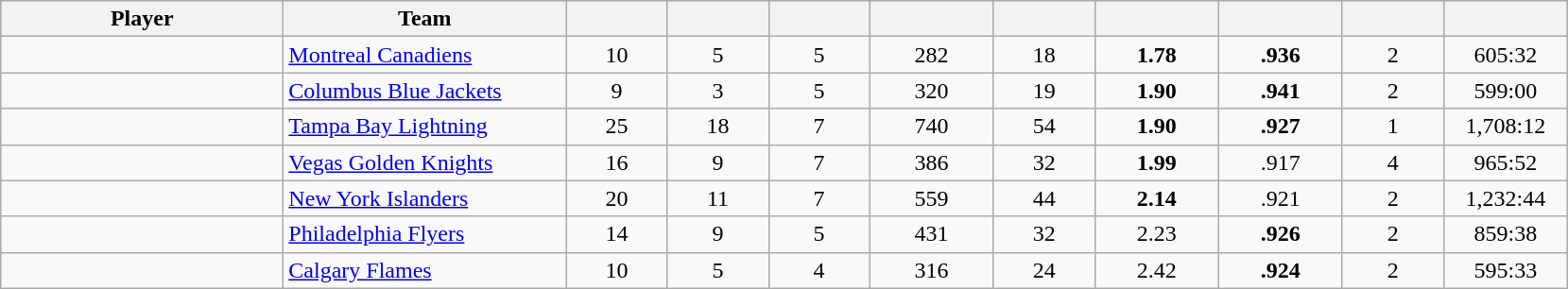<table style="padding:3px; border-spacing:0; text-align:center;" class="wikitable sortable">
<tr>
<th style="width:12em">Player</th>
<th style="width:12em">Team</th>
<th style="width:4em"></th>
<th style="width:4em"></th>
<th style="width:4em"></th>
<th style="width:5em"></th>
<th style="width:4em"></th>
<th style="width:5em"></th>
<th style="width:5em"></th>
<th style="width:4em"></th>
<th style="width:5em"></th>
</tr>
<tr>
<td align=left></td>
<td align=left><a href='#'>Montreal Canadiens</a></td>
<td>10</td>
<td>5</td>
<td>5</td>
<td>282</td>
<td>18</td>
<td><strong>1.78</strong></td>
<td><strong>.936</strong></td>
<td>2</td>
<td> 605:32</td>
</tr>
<tr>
<td align=left></td>
<td align=left><a href='#'>Columbus Blue Jackets</a></td>
<td>9</td>
<td>3</td>
<td>5</td>
<td>320</td>
<td>19</td>
<td><strong>1.90</strong></td>
<td><strong>.941</strong></td>
<td>2</td>
<td> 599:00</td>
</tr>
<tr>
<td align=left></td>
<td align=left><a href='#'>Tampa Bay Lightning</a></td>
<td>25</td>
<td>18</td>
<td>7</td>
<td>740</td>
<td>54</td>
<td><strong>1.90</strong></td>
<td><strong>.927</strong></td>
<td>1</td>
<td> 1,708:12</td>
</tr>
<tr>
<td align=left></td>
<td align=left><a href='#'>Vegas Golden Knights</a></td>
<td>16</td>
<td>9</td>
<td>7</td>
<td>386</td>
<td>32</td>
<td><strong>1.99</strong></td>
<td>.917</td>
<td>4</td>
<td> 965:52</td>
</tr>
<tr>
<td align=left></td>
<td align=left><a href='#'>New York Islanders</a></td>
<td>20</td>
<td>11</td>
<td>7</td>
<td>559</td>
<td>44</td>
<td><strong>2.14</strong></td>
<td>.921</td>
<td>2</td>
<td> 1,232:44</td>
</tr>
<tr>
<td align=left></td>
<td align=left><a href='#'>Philadelphia Flyers</a></td>
<td>14</td>
<td>9</td>
<td>5</td>
<td>431</td>
<td>32</td>
<td>2.23</td>
<td><strong>.926</strong></td>
<td>2</td>
<td> 859:38</td>
</tr>
<tr>
<td align=left></td>
<td align=left><a href='#'>Calgary Flames</a></td>
<td>10</td>
<td>5</td>
<td>4</td>
<td>316</td>
<td>24</td>
<td>2.42</td>
<td><strong>.924</strong></td>
<td>2</td>
<td> 595:33</td>
</tr>
</table>
